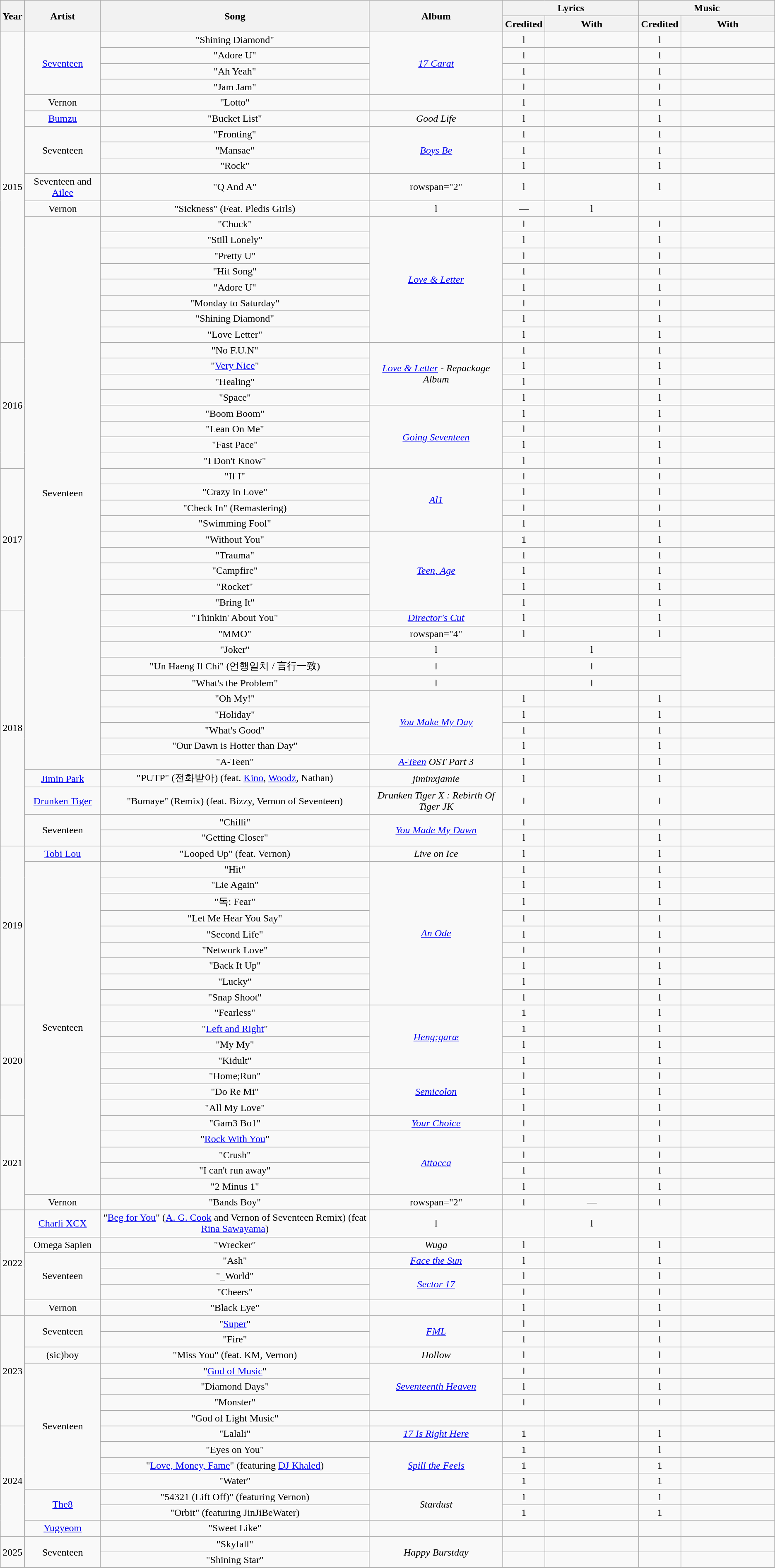<table class="wikitable plainrowheaders sortable" style="text-align:center; width;100%">
<tr>
<th rowspan="2">Year</th>
<th rowspan="2">Artist</th>
<th rowspan="2">Song</th>
<th rowspan="2">Album</th>
<th colspan="2">Lyrics</th>
<th colspan="2">Music</th>
</tr>
<tr>
<th style="width:3em">Credited</th>
<th style="width:9em">With</th>
<th style="width:3em">Credited</th>
<th style="width:9em">With</th>
</tr>
<tr>
<td rowspan="19">2015</td>
<td rowspan="4"><a href='#'>Seventeen</a></td>
<td>"Shining Diamond"</td>
<td rowspan="4"><em><a href='#'>17 Carat</a></em></td>
<td>l</td>
<td></td>
<td>l</td>
<td></td>
</tr>
<tr>
<td>"Adore U"</td>
<td>l</td>
<td></td>
<td>l</td>
<td></td>
</tr>
<tr>
<td>"Ah Yeah"</td>
<td>l</td>
<td></td>
<td>l</td>
<td></td>
</tr>
<tr>
<td>"Jam Jam"</td>
<td>l</td>
<td></td>
<td>l</td>
<td></td>
</tr>
<tr>
<td>Vernon</td>
<td>"Lotto"</td>
<td></td>
<td>l</td>
<td></td>
<td>l</td>
<td></td>
</tr>
<tr>
<td><a href='#'>Bumzu</a></td>
<td>"Bucket List"</td>
<td><em>Good Life</em></td>
<td>l</td>
<td></td>
<td>l</td>
<td></td>
</tr>
<tr>
<td rowspan="3">Seventeen</td>
<td>"Fronting"</td>
<td rowspan="3"><em><a href='#'>Boys Be</a></em></td>
<td>l</td>
<td></td>
<td>l</td>
<td></td>
</tr>
<tr>
<td>"Mansae"</td>
<td>l</td>
<td></td>
<td>l</td>
<td></td>
</tr>
<tr>
<td>"Rock"</td>
<td>l</td>
<td></td>
<td>l</td>
<td></td>
</tr>
<tr>
<td>Seventeen and <a href='#'>Ailee</a></td>
<td>"Q And A"</td>
<td>rowspan="2" </td>
<td>l</td>
<td></td>
<td>l</td>
<td></td>
</tr>
<tr>
<td>Vernon</td>
<td>"Sickness" (Feat. Pledis Girls)</td>
<td>l</td>
<td>—</td>
<td>l</td>
<td></td>
</tr>
<tr>
<td rowspan="35">Seventeen</td>
<td>"Chuck"</td>
<td rowspan="8"><em><a href='#'>Love & Letter</a></em></td>
<td>l</td>
<td></td>
<td>l</td>
<td></td>
</tr>
<tr>
<td>"Still Lonely"</td>
<td>l</td>
<td></td>
<td>l</td>
<td></td>
</tr>
<tr>
<td>"Pretty U"</td>
<td>l</td>
<td></td>
<td>l</td>
<td></td>
</tr>
<tr>
<td>"Hit Song"</td>
<td>l</td>
<td></td>
<td>l</td>
<td></td>
</tr>
<tr>
<td>"Adore U"<br></td>
<td>l</td>
<td></td>
<td>l</td>
<td></td>
</tr>
<tr>
<td>"Monday to Saturday"<br></td>
<td>l</td>
<td></td>
<td>l</td>
<td></td>
</tr>
<tr>
<td>"Shining Diamond" <br></td>
<td>l</td>
<td></td>
<td>l</td>
<td></td>
</tr>
<tr>
<td>"Love Letter"</td>
<td>l</td>
<td></td>
<td>l</td>
<td></td>
</tr>
<tr>
<td rowspan="8">2016</td>
<td>"No F.U.N"</td>
<td rowspan="4"><em><a href='#'>Love & Letter</a> - Repackage Album</em></td>
<td>l</td>
<td></td>
<td>l</td>
<td></td>
</tr>
<tr>
<td>"<a href='#'>Very Nice</a>"</td>
<td>l</td>
<td></td>
<td>l</td>
<td></td>
</tr>
<tr>
<td>"Healing"</td>
<td>l</td>
<td></td>
<td>l</td>
<td></td>
</tr>
<tr>
<td>"Space"</td>
<td>l</td>
<td></td>
<td>l</td>
<td></td>
</tr>
<tr>
<td>"Boom Boom"</td>
<td rowspan="4"><em><a href='#'>Going Seventeen</a></em></td>
<td>l</td>
<td></td>
<td>l</td>
<td></td>
</tr>
<tr>
<td>"Lean On Me"</td>
<td>l</td>
<td></td>
<td>l</td>
<td></td>
</tr>
<tr>
<td>"Fast Pace"</td>
<td>l</td>
<td></td>
<td>l</td>
<td></td>
</tr>
<tr>
<td>"I Don't Know"</td>
<td>l</td>
<td></td>
<td>l</td>
<td></td>
</tr>
<tr>
<td rowspan="9">2017</td>
<td>"If I" <br></td>
<td rowspan="4"><em><a href='#'>Al1</a></em></td>
<td>l</td>
<td></td>
<td>l</td>
<td></td>
</tr>
<tr>
<td>"Crazy in Love"</td>
<td>l</td>
<td></td>
<td>l</td>
<td></td>
</tr>
<tr>
<td>"Check In" (Remastering)<br></td>
<td>l</td>
<td></td>
<td>l</td>
<td></td>
</tr>
<tr>
<td>"Swimming Fool"</td>
<td>l</td>
<td></td>
<td>l</td>
<td></td>
</tr>
<tr>
<td>"Without You"</td>
<td rowspan="5"><em><a href='#'>Teen, Age</a></em></td>
<td>1</td>
<td></td>
<td>l</td>
<td></td>
</tr>
<tr>
<td>"Trauma" <br></td>
<td>l</td>
<td></td>
<td>l</td>
<td></td>
</tr>
<tr>
<td>"Campfire"</td>
<td>l</td>
<td></td>
<td>l</td>
<td></td>
</tr>
<tr>
<td>"Rocket"</td>
<td>l</td>
<td></td>
<td>l</td>
<td></td>
</tr>
<tr>
<td>"Bring It"</td>
<td>l</td>
<td></td>
<td>l</td>
<td></td>
</tr>
<tr>
<td rowspan="14">2018</td>
<td>"Thinkin' About You"</td>
<td><em><a href='#'>Director's Cut</a></em></td>
<td>l</td>
<td></td>
<td>l</td>
<td></td>
</tr>
<tr>
<td>"MMO" <br></td>
<td>rowspan="4" </td>
<td>l</td>
<td></td>
<td>l</td>
<td></td>
</tr>
<tr>
<td>"Joker" <br></td>
<td>l</td>
<td></td>
<td>l</td>
<td></td>
</tr>
<tr>
<td>"Un Haeng Il Chi" (언행일치 / 言行一致) <br></td>
<td>l</td>
<td></td>
<td>l</td>
<td></td>
</tr>
<tr>
<td>"What's the Problem" <br></td>
<td>l</td>
<td></td>
<td>l</td>
<td></td>
</tr>
<tr>
<td>"Oh My!"</td>
<td rowspan="4"><em><a href='#'>You Make My Day</a></em></td>
<td>l</td>
<td></td>
<td>l</td>
<td></td>
</tr>
<tr>
<td>"Holiday"</td>
<td>l</td>
<td></td>
<td>l</td>
<td></td>
</tr>
<tr>
<td>"What's Good" <br></td>
<td>l</td>
<td></td>
<td>l</td>
<td></td>
</tr>
<tr>
<td>"Our Dawn is Hotter than Day"</td>
<td>l</td>
<td></td>
<td>l</td>
<td></td>
</tr>
<tr>
<td>"A-Teen"</td>
<td><em><a href='#'>A-Teen</a> OST Part 3</em></td>
<td>l</td>
<td></td>
<td>l</td>
<td></td>
</tr>
<tr>
<td><a href='#'>Jimin Park</a></td>
<td>"PUTP" (전화받아) (feat. <a href='#'>Kino</a>, <a href='#'>Woodz</a>, Nathan)</td>
<td><em>jiminxjamie</em></td>
<td>l</td>
<td></td>
<td>l</td>
<td></td>
</tr>
<tr>
<td><a href='#'>Drunken Tiger</a></td>
<td>"Bumaye" (Remix) (feat. Bizzy, Vernon of Seventeen)</td>
<td><em>Drunken Tiger X : Rebirth Of Tiger JK</em></td>
<td>l</td>
<td></td>
<td>l</td>
<td></td>
</tr>
<tr>
<td rowspan="2">Seventeen</td>
<td>"Chilli" <br></td>
<td rowspan="2"><em><a href='#'>You Made My Dawn</a></em></td>
<td>l</td>
<td></td>
<td>l</td>
<td></td>
</tr>
<tr>
<td>"Getting Closer"</td>
<td>l</td>
<td></td>
<td>l</td>
<td></td>
</tr>
<tr>
<td rowspan="10">2019</td>
<td><a href='#'>Tobi Lou</a></td>
<td>"Looped Up" (feat. Vernon)</td>
<td><em>Live on Ice</em></td>
<td>l</td>
<td></td>
<td>l</td>
<td></td>
</tr>
<tr>
<td rowspan="21">Seventeen</td>
<td>"Hit"</td>
<td rowspan="9"><em><a href='#'>An Ode</a></em></td>
<td>l</td>
<td></td>
<td>l</td>
<td></td>
</tr>
<tr>
<td>"Lie Again"</td>
<td>l</td>
<td></td>
<td>l</td>
<td></td>
</tr>
<tr>
<td>"독: Fear"</td>
<td>l</td>
<td></td>
<td>l</td>
<td></td>
</tr>
<tr>
<td>"Let Me Hear You Say"</td>
<td>l</td>
<td></td>
<td>l</td>
<td></td>
</tr>
<tr>
<td>"Second Life"</td>
<td>l</td>
<td></td>
<td>l</td>
<td></td>
</tr>
<tr>
<td>"Network Love"</td>
<td>l</td>
<td></td>
<td>l</td>
<td></td>
</tr>
<tr>
<td>"Back It Up" <br></td>
<td>l</td>
<td></td>
<td>l</td>
<td></td>
</tr>
<tr>
<td>"Lucky"</td>
<td>l</td>
<td></td>
<td>l</td>
<td></td>
</tr>
<tr>
<td>"Snap Shoot"</td>
<td>l</td>
<td></td>
<td>l</td>
<td></td>
</tr>
<tr>
<td rowspan="7">2020</td>
<td>"Fearless"</td>
<td rowspan="4"><em><a href='#'>Heng:garæ</a></em></td>
<td>1</td>
<td></td>
<td>l</td>
<td></td>
</tr>
<tr>
<td>"<a href='#'>Left and Right</a>"</td>
<td>1</td>
<td></td>
<td>l</td>
<td></td>
</tr>
<tr>
<td>"My My"</td>
<td>l</td>
<td></td>
<td>l</td>
<td></td>
</tr>
<tr>
<td>"Kidult"</td>
<td>l</td>
<td></td>
<td>l</td>
<td></td>
</tr>
<tr>
<td>"Home;Run"</td>
<td rowspan="3"><em><a href='#'>Semicolon</a></em></td>
<td>l</td>
<td></td>
<td>l</td>
<td></td>
</tr>
<tr>
<td>"Do Re Mi" <br></td>
<td>l</td>
<td></td>
<td>l</td>
<td></td>
</tr>
<tr>
<td>"All My Love"</td>
<td>l</td>
<td></td>
<td>l</td>
<td></td>
</tr>
<tr>
<td rowspan="6">2021</td>
<td>"Gam3 Bo1" <br></td>
<td><em><a href='#'>Your Choice</a></em></td>
<td>l</td>
<td></td>
<td>l</td>
<td></td>
</tr>
<tr>
<td>"<a href='#'>Rock With You</a>"</td>
<td rowspan="4"><a href='#'><em>Attacca</em></a></td>
<td>l</td>
<td></td>
<td>l</td>
<td></td>
</tr>
<tr>
<td>"Crush"</td>
<td>l</td>
<td></td>
<td>l</td>
<td></td>
</tr>
<tr>
<td>"I can't run away" <br></td>
<td>l</td>
<td></td>
<td>l</td>
<td></td>
</tr>
<tr>
<td>"2 Minus 1"</td>
<td>l</td>
<td></td>
<td>l</td>
<td></td>
</tr>
<tr>
<td>Vernon</td>
<td>"Bands Boy"</td>
<td>rowspan="2" </td>
<td>l</td>
<td>—</td>
<td>l</td>
<td></td>
</tr>
<tr>
<td rowspan="6">2022</td>
<td><a href='#'>Charli XCX</a></td>
<td>"<a href='#'>Beg for You</a>" (<a href='#'>A. G. Cook</a> and Vernon of Seventeen Remix) (feat <a href='#'>Rina Sawayama</a>)</td>
<td>l</td>
<td></td>
<td>l</td>
<td></td>
</tr>
<tr>
<td>Omega Sapien</td>
<td>"Wrecker"</td>
<td><em>Wuga</em></td>
<td>l</td>
<td></td>
<td>l</td>
<td></td>
</tr>
<tr>
<td rowspan="3">Seventeen</td>
<td>"Ash"</td>
<td><em><a href='#'>Face the Sun</a></em></td>
<td>l</td>
<td></td>
<td>l</td>
<td></td>
</tr>
<tr>
<td>"_World"</td>
<td rowspan="2"><em><a href='#'>Sector 17</a></em></td>
<td>l</td>
<td></td>
<td>l</td>
<td></td>
</tr>
<tr>
<td>"Cheers" <br></td>
<td>l</td>
<td></td>
<td>l</td>
<td></td>
</tr>
<tr>
<td>Vernon</td>
<td>"Black Eye"</td>
<td></td>
<td>l</td>
<td></td>
<td>l</td>
<td></td>
</tr>
<tr>
<td rowspan="7">2023</td>
<td rowspan="2">Seventeen</td>
<td>"<a href='#'>Super</a>"</td>
<td rowspan="2"><a href='#'><em>FML</em></a></td>
<td>l</td>
<td></td>
<td>l</td>
<td></td>
</tr>
<tr>
<td>"Fire" <br></td>
<td>l</td>
<td></td>
<td>l</td>
<td></td>
</tr>
<tr>
<td>(sic)boy</td>
<td>"Miss You" (feat. KM, Vernon)</td>
<td><em>Hollow</em></td>
<td>l</td>
<td></td>
<td>l</td>
<td></td>
</tr>
<tr>
<td rowspan="8">Seventeen</td>
<td>"<a href='#'>God of Music</a>"</td>
<td rowspan="3"><em><a href='#'>Seventeenth Heaven</a></em></td>
<td>l</td>
<td></td>
<td>l</td>
<td></td>
</tr>
<tr>
<td>"Diamond Days"</td>
<td>l</td>
<td></td>
<td>l</td>
<td></td>
</tr>
<tr>
<td>"Monster" <br></td>
<td>l</td>
<td></td>
<td>l</td>
<td></td>
</tr>
<tr>
<td>"God of Light Music"</td>
<td></td>
<td></td>
<td></td>
<td></td>
<td></td>
</tr>
<tr>
<td rowspan="7">2024</td>
<td>"Lalali" <br></td>
<td><em><a href='#'>17 Is Right Here</a></em></td>
<td>1</td>
<td></td>
<td>l</td>
<td></td>
</tr>
<tr>
<td>"Eyes on You"</td>
<td rowspan="3"><em><a href='#'>Spill the Feels</a></em></td>
<td>1</td>
<td></td>
<td>l</td>
<td></td>
</tr>
<tr>
<td>"<a href='#'>Love, Money, Fame</a>" (featuring <a href='#'>DJ Khaled</a>)</td>
<td>1</td>
<td></td>
<td>1</td>
<td></td>
</tr>
<tr>
<td>"Water" <br></td>
<td>1</td>
<td></td>
<td>1</td>
<td></td>
</tr>
<tr>
<td rowspan="2"><a href='#'>The8</a></td>
<td>"54321 (Lift Off)" (featuring Vernon)</td>
<td rowspan="2"><em>Stardust</em></td>
<td>1</td>
<td></td>
<td>1</td>
<td></td>
</tr>
<tr>
<td>"Orbit" (featuring JinJiBeWater)</td>
<td>1</td>
<td></td>
<td>1</td>
<td></td>
</tr>
<tr>
<td><a href='#'>Yugyeom</a></td>
<td>"Sweet Like"</td>
<td></td>
<td></td>
<td></td>
<td></td>
<td></td>
</tr>
<tr>
<td rowspan="2">2025</td>
<td rowspan="2">Seventeen</td>
<td>"Skyfall"</td>
<td rowspan="2"><em>Happy Burstday</em></td>
<td></td>
<td></td>
<td></td>
<td></td>
</tr>
<tr>
<td>"Shining Star"</td>
<td></td>
<td></td>
<td></td>
<td></td>
</tr>
</table>
